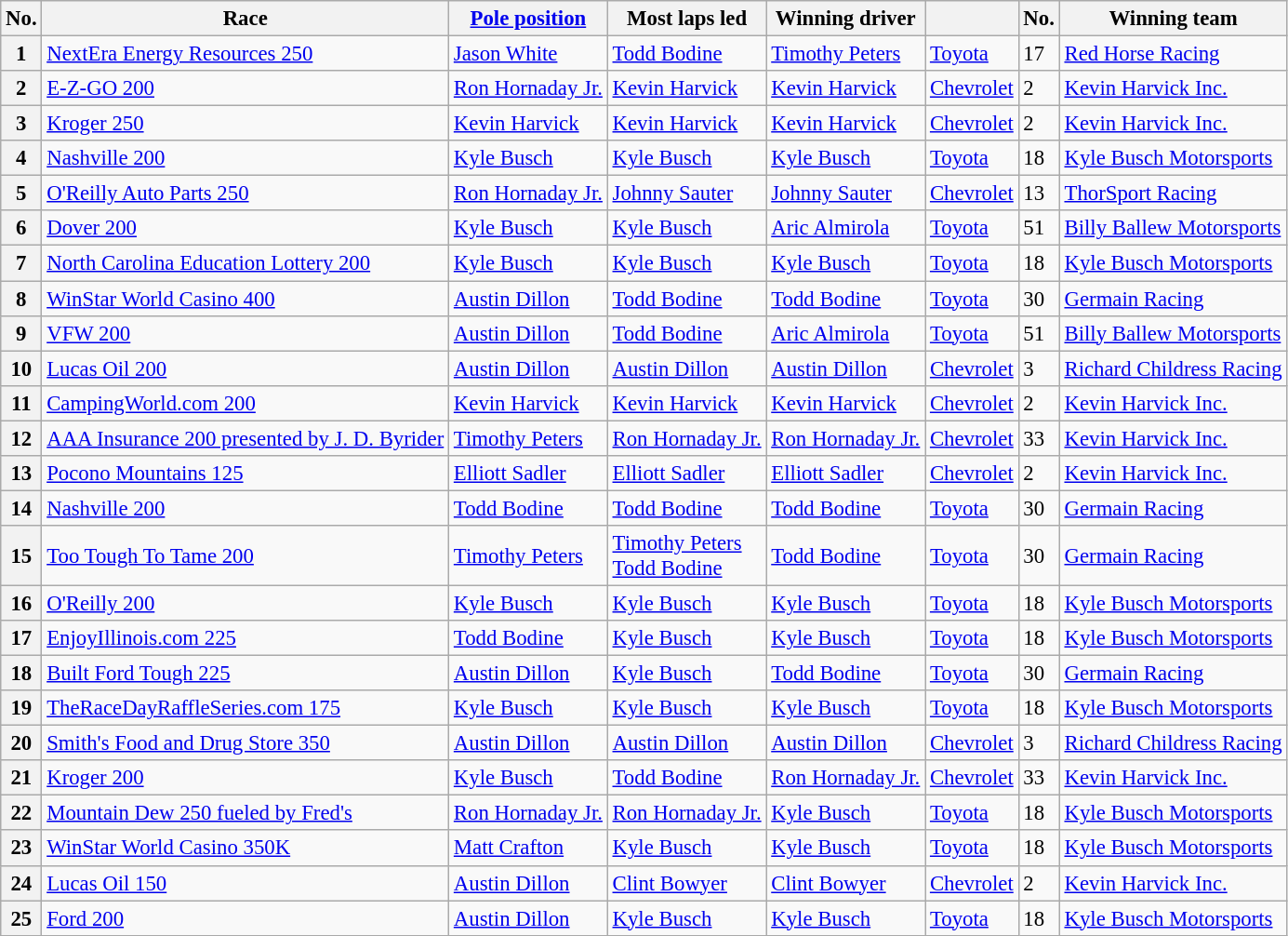<table class="wikitable" style="font-size:95%">
<tr>
<th>No.</th>
<th>Race</th>
<th><a href='#'>Pole position</a></th>
<th>Most laps led</th>
<th>Winning driver</th>
<th></th>
<th>No.</th>
<th>Winning team</th>
</tr>
<tr>
<th>1</th>
<td><a href='#'>NextEra Energy Resources 250</a></td>
<td><a href='#'>Jason White</a></td>
<td><a href='#'>Todd Bodine</a></td>
<td><a href='#'>Timothy Peters</a></td>
<td><a href='#'>Toyota</a></td>
<td>17</td>
<td><a href='#'>Red Horse Racing</a></td>
</tr>
<tr>
<th>2</th>
<td><a href='#'>E-Z-GO 200</a></td>
<td><a href='#'>Ron Hornaday Jr.</a></td>
<td><a href='#'>Kevin Harvick</a></td>
<td><a href='#'>Kevin Harvick</a></td>
<td><a href='#'>Chevrolet</a></td>
<td>2</td>
<td><a href='#'>Kevin Harvick Inc.</a></td>
</tr>
<tr>
<th>3</th>
<td><a href='#'>Kroger 250</a></td>
<td><a href='#'>Kevin Harvick</a></td>
<td><a href='#'>Kevin Harvick</a></td>
<td><a href='#'>Kevin Harvick</a></td>
<td><a href='#'>Chevrolet</a></td>
<td>2</td>
<td><a href='#'>Kevin Harvick Inc.</a></td>
</tr>
<tr>
<th>4</th>
<td><a href='#'>Nashville 200</a></td>
<td><a href='#'>Kyle Busch</a></td>
<td><a href='#'>Kyle Busch</a></td>
<td><a href='#'>Kyle Busch</a></td>
<td><a href='#'>Toyota</a></td>
<td>18</td>
<td><a href='#'>Kyle Busch Motorsports</a></td>
</tr>
<tr>
<th>5</th>
<td><a href='#'>O'Reilly Auto Parts 250</a></td>
<td><a href='#'>Ron Hornaday Jr.</a></td>
<td><a href='#'>Johnny Sauter</a></td>
<td><a href='#'>Johnny Sauter</a></td>
<td><a href='#'>Chevrolet</a></td>
<td>13</td>
<td><a href='#'>ThorSport Racing</a></td>
</tr>
<tr>
<th>6</th>
<td><a href='#'>Dover 200</a></td>
<td><a href='#'>Kyle Busch</a></td>
<td><a href='#'>Kyle Busch</a></td>
<td><a href='#'>Aric Almirola</a></td>
<td><a href='#'>Toyota</a></td>
<td>51</td>
<td><a href='#'>Billy Ballew Motorsports</a></td>
</tr>
<tr>
<th>7</th>
<td><a href='#'>North Carolina Education Lottery 200</a></td>
<td><a href='#'>Kyle Busch</a></td>
<td><a href='#'>Kyle Busch</a></td>
<td><a href='#'>Kyle Busch</a></td>
<td><a href='#'>Toyota</a></td>
<td>18</td>
<td><a href='#'>Kyle Busch Motorsports</a></td>
</tr>
<tr>
<th>8</th>
<td><a href='#'>WinStar World Casino 400</a></td>
<td><a href='#'>Austin Dillon</a></td>
<td><a href='#'>Todd Bodine</a></td>
<td><a href='#'>Todd Bodine</a></td>
<td><a href='#'>Toyota</a></td>
<td>30</td>
<td><a href='#'>Germain Racing</a></td>
</tr>
<tr>
<th>9</th>
<td><a href='#'>VFW 200</a></td>
<td><a href='#'>Austin Dillon</a></td>
<td><a href='#'>Todd Bodine</a></td>
<td><a href='#'>Aric Almirola</a></td>
<td><a href='#'>Toyota</a></td>
<td>51</td>
<td><a href='#'>Billy Ballew Motorsports</a></td>
</tr>
<tr>
<th>10</th>
<td><a href='#'>Lucas Oil 200</a></td>
<td><a href='#'>Austin Dillon</a></td>
<td><a href='#'>Austin Dillon</a></td>
<td><a href='#'>Austin Dillon</a></td>
<td><a href='#'>Chevrolet</a></td>
<td>3</td>
<td><a href='#'>Richard Childress Racing</a></td>
</tr>
<tr>
<th>11</th>
<td><a href='#'>CampingWorld.com 200</a></td>
<td><a href='#'>Kevin Harvick</a></td>
<td><a href='#'>Kevin Harvick</a></td>
<td><a href='#'>Kevin Harvick</a></td>
<td><a href='#'>Chevrolet</a></td>
<td>2</td>
<td><a href='#'>Kevin Harvick Inc.</a></td>
</tr>
<tr>
<th>12</th>
<td><a href='#'>AAA Insurance 200 presented by J. D. Byrider</a></td>
<td><a href='#'>Timothy Peters</a></td>
<td><a href='#'>Ron Hornaday Jr.</a></td>
<td><a href='#'>Ron Hornaday Jr.</a></td>
<td><a href='#'>Chevrolet</a></td>
<td>33</td>
<td><a href='#'>Kevin Harvick Inc.</a></td>
</tr>
<tr>
<th>13</th>
<td><a href='#'>Pocono Mountains 125</a></td>
<td><a href='#'>Elliott Sadler</a></td>
<td><a href='#'>Elliott Sadler</a></td>
<td><a href='#'>Elliott Sadler</a></td>
<td><a href='#'>Chevrolet</a></td>
<td>2</td>
<td><a href='#'>Kevin Harvick Inc.</a></td>
</tr>
<tr>
<th>14</th>
<td><a href='#'>Nashville 200</a></td>
<td><a href='#'>Todd Bodine</a></td>
<td><a href='#'>Todd Bodine</a></td>
<td><a href='#'>Todd Bodine</a></td>
<td><a href='#'>Toyota</a></td>
<td>30</td>
<td><a href='#'>Germain Racing</a></td>
</tr>
<tr>
<th>15</th>
<td><a href='#'>Too Tough To Tame 200</a></td>
<td><a href='#'>Timothy Peters</a></td>
<td><a href='#'>Timothy Peters</a> <br> <a href='#'>Todd Bodine</a></td>
<td><a href='#'>Todd Bodine</a></td>
<td><a href='#'>Toyota</a></td>
<td>30</td>
<td><a href='#'>Germain Racing</a></td>
</tr>
<tr>
<th>16</th>
<td><a href='#'>O'Reilly 200</a></td>
<td><a href='#'>Kyle Busch</a></td>
<td><a href='#'>Kyle Busch</a></td>
<td><a href='#'>Kyle Busch</a></td>
<td><a href='#'>Toyota</a></td>
<td>18</td>
<td><a href='#'>Kyle Busch Motorsports</a></td>
</tr>
<tr>
<th>17</th>
<td><a href='#'>EnjoyIllinois.com 225</a></td>
<td><a href='#'>Todd Bodine</a></td>
<td><a href='#'>Kyle Busch</a></td>
<td><a href='#'>Kyle Busch</a></td>
<td><a href='#'>Toyota</a></td>
<td>18</td>
<td><a href='#'>Kyle Busch Motorsports</a></td>
</tr>
<tr>
<th>18</th>
<td><a href='#'>Built Ford Tough 225</a></td>
<td><a href='#'>Austin Dillon</a></td>
<td><a href='#'>Kyle Busch</a></td>
<td><a href='#'>Todd Bodine</a></td>
<td><a href='#'>Toyota</a></td>
<td>30</td>
<td><a href='#'>Germain Racing</a></td>
</tr>
<tr>
<th>19</th>
<td><a href='#'>TheRaceDayRaffleSeries.com 175</a></td>
<td><a href='#'>Kyle Busch</a></td>
<td><a href='#'>Kyle Busch</a></td>
<td><a href='#'>Kyle Busch</a></td>
<td><a href='#'>Toyota</a></td>
<td>18</td>
<td><a href='#'>Kyle Busch Motorsports</a></td>
</tr>
<tr>
<th>20</th>
<td><a href='#'>Smith's Food and Drug Store 350</a></td>
<td><a href='#'>Austin Dillon</a></td>
<td><a href='#'>Austin Dillon</a></td>
<td><a href='#'>Austin Dillon</a></td>
<td><a href='#'>Chevrolet</a></td>
<td>3</td>
<td><a href='#'>Richard Childress Racing</a></td>
</tr>
<tr>
<th>21</th>
<td><a href='#'>Kroger 200</a></td>
<td><a href='#'>Kyle Busch</a></td>
<td><a href='#'>Todd Bodine</a></td>
<td><a href='#'>Ron Hornaday Jr.</a></td>
<td><a href='#'>Chevrolet</a></td>
<td>33</td>
<td><a href='#'>Kevin Harvick Inc.</a></td>
</tr>
<tr>
<th>22</th>
<td><a href='#'>Mountain Dew 250 fueled by Fred's</a></td>
<td><a href='#'>Ron Hornaday Jr.</a></td>
<td><a href='#'>Ron Hornaday Jr.</a></td>
<td><a href='#'>Kyle Busch</a></td>
<td><a href='#'>Toyota</a></td>
<td>18</td>
<td><a href='#'>Kyle Busch Motorsports</a></td>
</tr>
<tr>
<th>23</th>
<td><a href='#'>WinStar World Casino 350K</a></td>
<td><a href='#'>Matt Crafton</a></td>
<td><a href='#'>Kyle Busch</a></td>
<td><a href='#'>Kyle Busch</a></td>
<td><a href='#'>Toyota</a></td>
<td>18</td>
<td><a href='#'>Kyle Busch Motorsports</a></td>
</tr>
<tr>
<th>24</th>
<td><a href='#'>Lucas Oil 150</a></td>
<td><a href='#'>Austin Dillon</a></td>
<td><a href='#'>Clint Bowyer</a></td>
<td><a href='#'>Clint Bowyer</a></td>
<td><a href='#'>Chevrolet</a></td>
<td>2</td>
<td><a href='#'>Kevin Harvick Inc.</a></td>
</tr>
<tr>
<th>25</th>
<td><a href='#'>Ford 200</a></td>
<td><a href='#'>Austin Dillon</a></td>
<td><a href='#'>Kyle Busch</a></td>
<td><a href='#'>Kyle Busch</a></td>
<td><a href='#'>Toyota</a></td>
<td>18</td>
<td><a href='#'>Kyle Busch Motorsports</a></td>
</tr>
</table>
